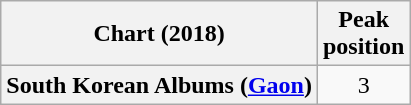<table class="wikitable plainrowheaders" style="text-align:center">
<tr>
<th scope="col">Chart (2018)</th>
<th scope="col">Peak<br> position</th>
</tr>
<tr>
<th scope="row">South Korean Albums (<a href='#'>Gaon</a>)</th>
<td>3</td>
</tr>
</table>
